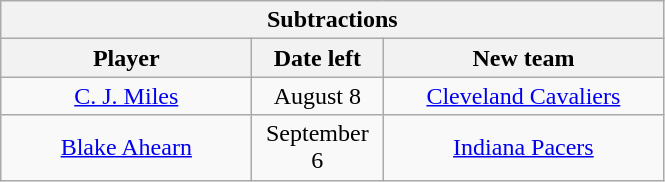<table class="wikitable" style="text-align:center">
<tr>
<th colspan=3>Subtractions</th>
</tr>
<tr>
<th style="width:160px">Player</th>
<th style="width:80px">Date left</th>
<th style="width:180px">New team</th>
</tr>
<tr>
<td><a href='#'>C. J. Miles</a></td>
<td>August 8</td>
<td><a href='#'>Cleveland Cavaliers</a></td>
</tr>
<tr>
<td><a href='#'>Blake Ahearn</a></td>
<td>September 6</td>
<td><a href='#'>Indiana Pacers</a></td>
</tr>
</table>
